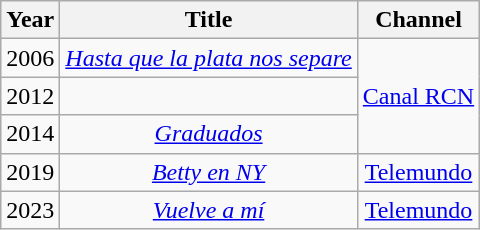<table class="wikitable plainrowheaders" style="text-align:center;" border="1">
<tr>
<th>Year</th>
<th>Title</th>
<th>Channel</th>
</tr>
<tr>
<td>2006</td>
<td><em><a href='#'>Hasta que la plata nos separe</a></em></td>
<td rowspan=3><a href='#'>Canal RCN</a></td>
</tr>
<tr>
<td>2012</td>
<td><em></em></td>
</tr>
<tr>
<td>2014</td>
<td><em><a href='#'>Graduados</a></em></td>
</tr>
<tr>
<td>2019</td>
<td><em><a href='#'>Betty en NY</a></em></td>
<td><a href='#'>Telemundo</a></td>
</tr>
<tr>
<td>2023</td>
<td><em><a href='#'>Vuelve a mí</a></em></td>
<td><a href='#'>Telemundo</a></td>
</tr>
</table>
